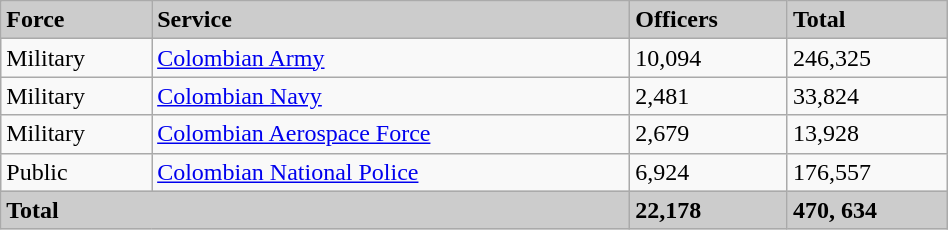<table class="wikitable collapsible" style="width:50%; margin:1em auto;">
<tr style="background-color:#CCCCCC;  align:wrap">
<td><strong>Force</strong></td>
<td><strong>Service</strong></td>
<td><strong>Officers</strong></td>
<td><strong>Total</strong></td>
</tr>
<tr>
<td>Military</td>
<td> <a href='#'>Colombian Army</a></td>
<td>10,094</td>
<td>246,325</td>
</tr>
<tr>
<td>Military</td>
<td> <a href='#'>Colombian Navy</a></td>
<td>2,481</td>
<td>33,824</td>
</tr>
<tr>
<td>Military</td>
<td> <a href='#'>Colombian Aerospace Force</a></td>
<td>2,679</td>
<td>13,928</td>
</tr>
<tr>
<td>Public</td>
<td> <a href='#'>Colombian National Police</a></td>
<td>6,924</td>
<td>176,557</td>
</tr>
<tr style="background-color:#CCCCCC; font-weight:bold; align=:left">
<td colspan="2">Total</td>
<td>22,178</td>
<td>470, 634</td>
</tr>
</table>
